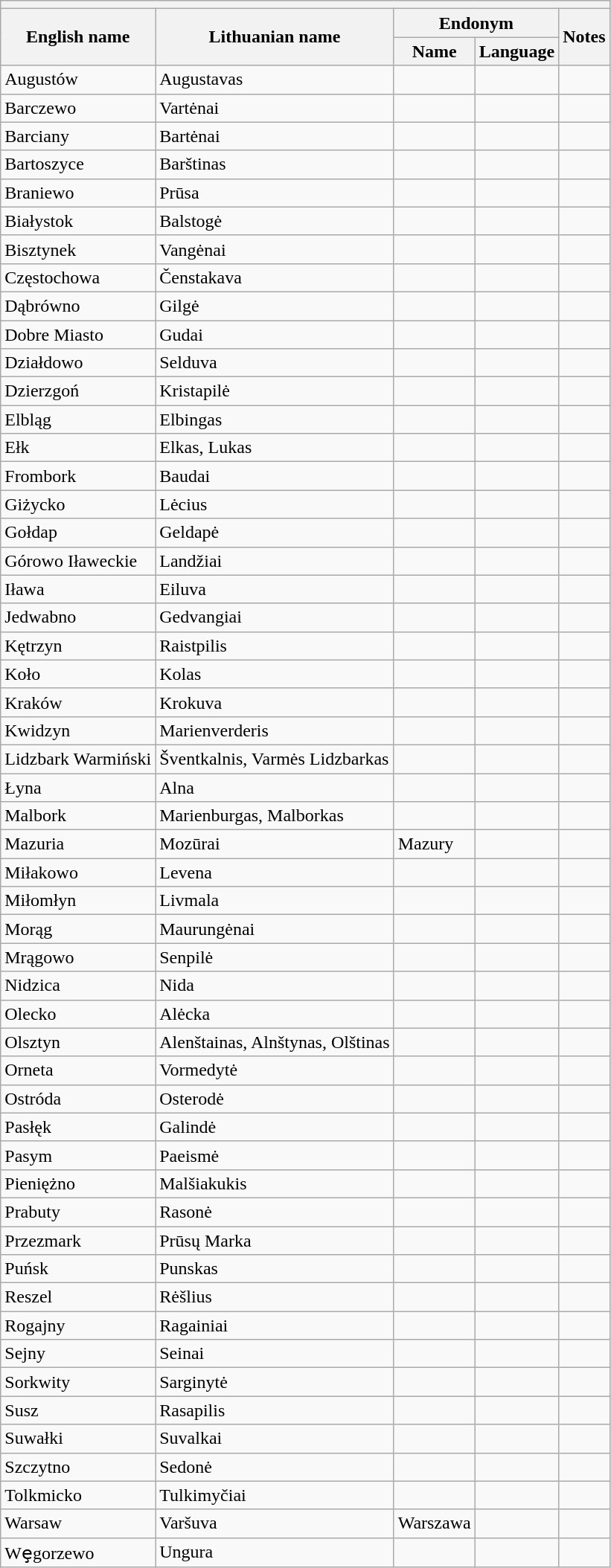<table class="wikitable sortable">
<tr>
<th colspan="5"></th>
</tr>
<tr>
<th rowspan="2">English name</th>
<th rowspan="2">Lithuanian name</th>
<th colspan="2">Endonym</th>
<th rowspan="2">Notes</th>
</tr>
<tr>
<th>Name</th>
<th>Language</th>
</tr>
<tr>
<td>Augustów</td>
<td>Augustavas</td>
<td></td>
<td></td>
<td></td>
</tr>
<tr>
<td>Barczewo</td>
<td>Vartėnai</td>
<td></td>
<td></td>
<td></td>
</tr>
<tr>
<td>Barciany</td>
<td>Bartėnai</td>
<td></td>
<td></td>
<td></td>
</tr>
<tr>
<td>Bartoszyce</td>
<td>Barštinas</td>
<td></td>
<td></td>
<td></td>
</tr>
<tr>
<td>Braniewo</td>
<td>Prūsa</td>
<td></td>
<td></td>
<td></td>
</tr>
<tr>
<td>Białystok</td>
<td>Balstogė</td>
<td></td>
<td></td>
<td></td>
</tr>
<tr>
<td>Bisztynek</td>
<td>Vangėnai</td>
<td></td>
<td></td>
<td></td>
</tr>
<tr>
<td>Częstochowa</td>
<td>Čenstakava</td>
<td></td>
<td></td>
<td></td>
</tr>
<tr>
<td>Dąbrówno</td>
<td>Gilgė</td>
<td></td>
<td></td>
<td></td>
</tr>
<tr>
<td>Dobre Miasto</td>
<td>Gudai</td>
<td></td>
<td></td>
<td></td>
</tr>
<tr>
<td>Działdowo</td>
<td>Selduva</td>
<td></td>
<td></td>
<td></td>
</tr>
<tr>
<td>Dzierzgoń</td>
<td>Kristapilė</td>
<td></td>
<td></td>
<td></td>
</tr>
<tr>
<td>Elbląg</td>
<td>Elbingas</td>
<td></td>
<td></td>
<td></td>
</tr>
<tr>
<td>Ełk</td>
<td>Elkas, Lukas</td>
<td></td>
<td></td>
<td></td>
</tr>
<tr>
<td>Frombork</td>
<td>Baudai</td>
<td></td>
<td></td>
<td></td>
</tr>
<tr>
<td>Giżycko</td>
<td>Lėcius</td>
<td></td>
<td></td>
<td></td>
</tr>
<tr>
<td>Gołdap</td>
<td>Geldapė</td>
<td></td>
<td></td>
<td></td>
</tr>
<tr>
<td>Górowo Iławeckie</td>
<td>Landžiai</td>
<td></td>
<td></td>
<td></td>
</tr>
<tr>
<td>Iława</td>
<td>Eiluva</td>
<td></td>
<td></td>
<td></td>
</tr>
<tr>
<td>Jedwabno</td>
<td>Gedvangiai</td>
<td></td>
<td></td>
<td></td>
</tr>
<tr>
<td>Kętrzyn</td>
<td>Raistpilis</td>
<td></td>
<td></td>
<td></td>
</tr>
<tr>
<td>Koło</td>
<td>Kolas</td>
<td></td>
<td></td>
<td></td>
</tr>
<tr>
<td>Kraków</td>
<td>Krokuva</td>
<td></td>
<td></td>
<td></td>
</tr>
<tr>
<td>Kwidzyn</td>
<td>Marienverderis</td>
<td></td>
<td></td>
<td></td>
</tr>
<tr>
<td>Lidzbark Warmiński</td>
<td>Šventkalnis, Varmės Lidzbarkas</td>
<td></td>
<td></td>
<td></td>
</tr>
<tr>
<td>Łyna</td>
<td>Alna</td>
<td></td>
<td></td>
<td></td>
</tr>
<tr>
<td>Malbork</td>
<td>Marienburgas, Malborkas</td>
<td></td>
<td></td>
<td></td>
</tr>
<tr>
<td>Mazuria</td>
<td>Mozūrai</td>
<td>Mazury</td>
<td></td>
<td></td>
</tr>
<tr>
<td>Miłakowo</td>
<td>Levena</td>
<td></td>
<td></td>
<td></td>
</tr>
<tr>
<td>Miłomłyn</td>
<td>Livmala</td>
<td></td>
<td></td>
<td></td>
</tr>
<tr>
<td>Morąg</td>
<td>Maurungėnai</td>
<td></td>
<td></td>
<td></td>
</tr>
<tr>
<td>Mrągowo</td>
<td>Senpilė</td>
<td></td>
<td></td>
<td></td>
</tr>
<tr>
<td>Nidzica</td>
<td>Nida</td>
<td></td>
<td></td>
<td></td>
</tr>
<tr>
<td>Olecko</td>
<td>Alėcka</td>
<td></td>
<td></td>
<td></td>
</tr>
<tr>
<td>Olsztyn</td>
<td>Alenštainas, Alnštynas, Olštinas</td>
<td></td>
<td></td>
<td></td>
</tr>
<tr>
<td>Orneta</td>
<td>Vormedytė</td>
<td></td>
<td></td>
<td></td>
</tr>
<tr>
<td>Ostróda</td>
<td>Osterodė</td>
<td></td>
<td></td>
<td></td>
</tr>
<tr>
<td>Pasłęk</td>
<td>Galindė</td>
<td></td>
<td></td>
<td></td>
</tr>
<tr>
<td>Pasym</td>
<td>Paeismė</td>
<td></td>
<td></td>
<td></td>
</tr>
<tr>
<td>Pieniężno</td>
<td>Malšiakukis</td>
<td></td>
<td></td>
<td></td>
</tr>
<tr>
<td>Prabuty</td>
<td>Rasonė</td>
<td></td>
<td></td>
<td></td>
</tr>
<tr>
<td>Przezmark</td>
<td>Prūsų Marka</td>
<td></td>
<td></td>
<td></td>
</tr>
<tr>
<td>Puńsk</td>
<td>Punskas</td>
<td></td>
<td></td>
<td></td>
</tr>
<tr>
<td>Reszel</td>
<td>Rėšlius</td>
<td></td>
<td></td>
<td></td>
</tr>
<tr>
<td>Rogajny</td>
<td>Ragainiai</td>
<td></td>
<td></td>
<td></td>
</tr>
<tr>
<td>Sejny</td>
<td>Seinai</td>
<td></td>
<td></td>
<td></td>
</tr>
<tr>
<td>Sorkwity</td>
<td>Sarginytė</td>
<td></td>
<td></td>
<td></td>
</tr>
<tr>
<td>Susz</td>
<td>Rasapilis</td>
<td></td>
<td></td>
<td></td>
</tr>
<tr>
<td>Suwałki</td>
<td>Suvalkai</td>
<td></td>
<td></td>
<td></td>
</tr>
<tr>
<td>Szczytno</td>
<td>Sedonė</td>
<td></td>
<td></td>
<td></td>
</tr>
<tr>
<td>Tolkmicko</td>
<td>Tulkimyčiai</td>
<td></td>
<td></td>
<td></td>
</tr>
<tr>
<td>Warsaw</td>
<td>Varšuva</td>
<td>Warszawa</td>
<td></td>
<td></td>
</tr>
<tr>
<td>Wȩgorzewo</td>
<td>Ungura</td>
<td></td>
<td></td>
<td></td>
</tr>
</table>
